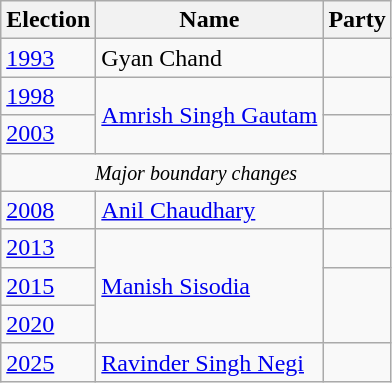<table class="wikitable sortable">
<tr>
<th>Election</th>
<th>Name</th>
<th colspan=2>Party</th>
</tr>
<tr>
<td><a href='#'>1993</a></td>
<td>Gyan Chand</td>
<td></td>
</tr>
<tr>
<td><a href='#'>1998</a></td>
<td rowspan="2"><a href='#'>Amrish Singh Gautam</a></td>
<td></td>
</tr>
<tr>
<td><a href='#'>2003</a></td>
</tr>
<tr>
<td colspan=4 align=center><small><em>Major boundary changes</em></small></td>
</tr>
<tr>
<td><a href='#'>2008</a></td>
<td><a href='#'>Anil Chaudhary</a></td>
<td></td>
</tr>
<tr>
<td><a href='#'>2013</a></td>
<td rowspan="3"><a href='#'>Manish Sisodia</a></td>
<td></td>
</tr>
<tr>
<td><a href='#'>2015</a></td>
</tr>
<tr>
<td><a href='#'>2020</a></td>
</tr>
<tr>
<td><a href='#'>2025</a></td>
<td><a href='#'>Ravinder Singh Negi</a></td>
<td></td>
</tr>
</table>
